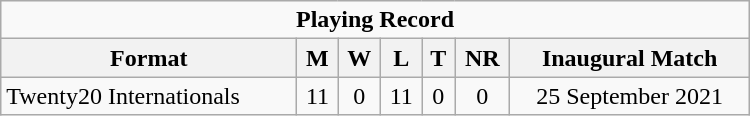<table class="wikitable" style="text-align: center; width: 500px;">
<tr>
<td colspan=7 align="center"><strong>Playing Record</strong></td>
</tr>
<tr>
<th>Format</th>
<th>M</th>
<th>W</th>
<th>L</th>
<th>T</th>
<th>NR</th>
<th>Inaugural Match</th>
</tr>
<tr>
<td align="left">Twenty20 Internationals</td>
<td>11</td>
<td>0</td>
<td>11</td>
<td>0</td>
<td>0</td>
<td>25 September 2021</td>
</tr>
</table>
